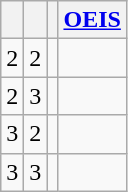<table class="wikitable sortable">
<tr>
<th></th>
<th></th>
<th></th>
<th><a href='#'>OEIS</a></th>
</tr>
<tr>
<td>2</td>
<td>2</td>
<td></td>
<td></td>
</tr>
<tr>
<td>2</td>
<td>3</td>
<td></td>
<td></td>
</tr>
<tr>
<td>3</td>
<td>2</td>
<td></td>
<td></td>
</tr>
<tr>
<td>3</td>
<td>3</td>
<td></td>
<td></td>
</tr>
</table>
